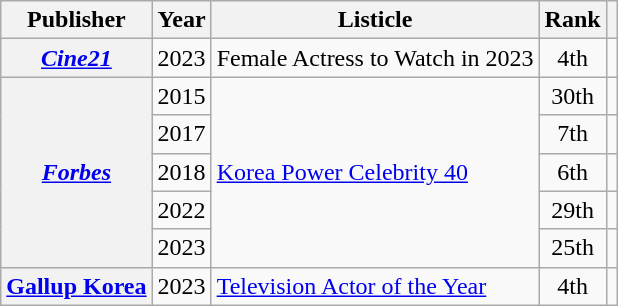<table class="wikitable plainrowheaders sortable">
<tr>
<th scope="col">Publisher</th>
<th scope="col">Year</th>
<th scope="col">Listicle</th>
<th scope="col">Rank</th>
<th scope="col" class="unsortable"></th>
</tr>
<tr>
<th scope="row"><em><a href='#'>Cine21</a></em></th>
<td>2023</td>
<td>Female Actress to Watch in 2023</td>
<td style="text-align:center">4th</td>
<td style="text-align:center"></td>
</tr>
<tr>
<th scope="row" rowspan="5"><em><a href='#'>Forbes</a></em></th>
<td>2015</td>
<td rowspan="5"><a href='#'>Korea Power Celebrity 40</a></td>
<td style="text-align:center">30th</td>
<td style="text-align:center"></td>
</tr>
<tr>
<td>2017</td>
<td style="text-align:center">7th</td>
<td style="text-align:center"></td>
</tr>
<tr>
<td>2018</td>
<td style="text-align:center">6th</td>
<td style="text-align:center"></td>
</tr>
<tr>
<td>2022</td>
<td style="text-align:center">29th</td>
<td style="text-align:center"></td>
</tr>
<tr>
<td>2023</td>
<td style="text-align:center">25th</td>
<td style="text-align:center"></td>
</tr>
<tr>
<th scope="row"><a href='#'>Gallup Korea</a></th>
<td>2023</td>
<td><a href='#'>Television Actor of the Year</a></td>
<td style="text-align:center">4th</td>
<td style="text-align:center"></td>
</tr>
</table>
